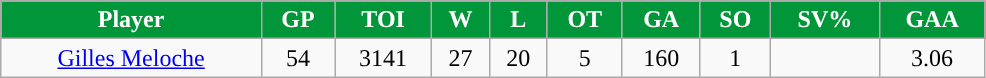<table class="wikitable sortable" width="52%">
<tr align="center"  bgcolor="#dddddd">
<th style="color:white; background:#009639; ">Player</th>
<th style="color:white; background:#009639; ">GP</th>
<th style="color:white; background:#009639; ">TOI</th>
<th style="color:white; background:#009639; ">W</th>
<th style="color:white; background:#009639; ">L</th>
<th style="color:white; background:#009639; ">OT</th>
<th style="color:white; background:#009639; ">GA</th>
<th style="color:white; background:#009639; ">SO</th>
<th style="color:white; background:#009639; ">SV%</th>
<th style="color:white; background:#009639; ">GAA</th>
</tr>
<tr align=center>
<td><a href='#'>Gilles Meloche</a></td>
<td>54</td>
<td>3141</td>
<td>27</td>
<td>20</td>
<td>5</td>
<td>160</td>
<td>1</td>
<td></td>
<td>3.06</td>
</tr>
</table>
